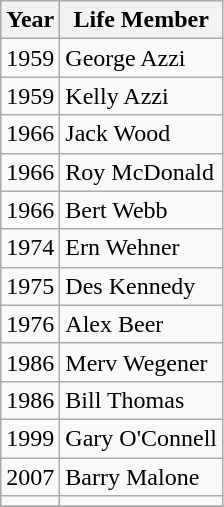<table class="wikitable collapsible collapsed">
<tr>
<th>Year</th>
<th>Life Member</th>
</tr>
<tr>
<td>1959</td>
<td>George Azzi</td>
</tr>
<tr>
<td>1959</td>
<td>Kelly Azzi</td>
</tr>
<tr>
<td>1966</td>
<td>Jack Wood</td>
</tr>
<tr>
<td>1966</td>
<td>Roy McDonald</td>
</tr>
<tr>
<td>1966</td>
<td>Bert Webb</td>
</tr>
<tr>
<td>1974</td>
<td>Ern Wehner</td>
</tr>
<tr>
<td>1975</td>
<td>Des Kennedy</td>
</tr>
<tr>
<td>1976</td>
<td>Alex Beer</td>
</tr>
<tr>
<td>1986</td>
<td>Merv Wegener</td>
</tr>
<tr>
<td>1986</td>
<td>Bill Thomas</td>
</tr>
<tr>
<td>1999</td>
<td>Gary O'Connell</td>
</tr>
<tr>
<td>2007</td>
<td>Barry Malone</td>
</tr>
<tr>
<td></td>
<td></td>
</tr>
<tr>
</tr>
</table>
